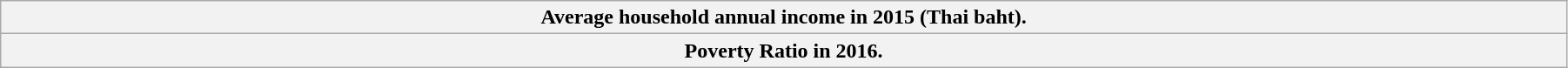<table class="wikitable" style="width:95%;">
<tr>
<th scope="row" style="text-align:center;"><strong>Average household annual income in 2015 (Thai baht)</strong>.</th>
</tr>
<tr>
<th scope="row" style="text-align:center;"><strong>Poverty Ratio in 2016</strong>.</th>
</tr>
</table>
